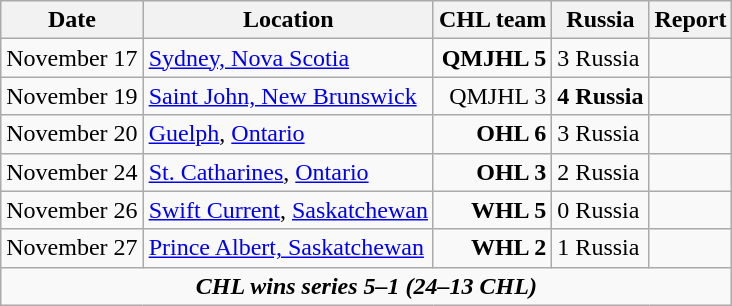<table class="wikitable">
<tr>
<th>Date</th>
<th>Location</th>
<th>CHL team</th>
<th>Russia</th>
<th>Report</th>
</tr>
<tr>
<td>November 17</td>
<td><a href='#'>Sydney, Nova Scotia</a></td>
<td align="right"><strong>QMJHL 5</strong></td>
<td>3 Russia</td>
<td></td>
</tr>
<tr>
<td>November 19</td>
<td><a href='#'>Saint John, New Brunswick</a></td>
<td align="right">QMJHL 3</td>
<td><strong>4 Russia</strong></td>
<td></td>
</tr>
<tr>
<td>November 20</td>
<td><a href='#'>Guelph</a>, <a href='#'>Ontario</a></td>
<td align="right"><strong>OHL 6</strong></td>
<td>3 Russia</td>
<td></td>
</tr>
<tr>
<td>November 24</td>
<td><a href='#'>St. Catharines</a>, <a href='#'>Ontario</a></td>
<td align="right"><strong>OHL 3</strong></td>
<td>2 Russia</td>
<td></td>
</tr>
<tr>
<td>November 26</td>
<td><a href='#'>Swift Current</a>, <a href='#'>Saskatchewan</a></td>
<td align="right"><strong>WHL 5</strong></td>
<td>0 Russia</td>
<td></td>
</tr>
<tr>
<td>November 27</td>
<td><a href='#'>Prince Albert, Saskatchewan</a></td>
<td align="right"><strong>WHL 2</strong></td>
<td>1 Russia</td>
<td></td>
</tr>
<tr align="center">
<td colspan="5"><strong><em>CHL wins series 5–1 (24–13 CHL)</em></strong></td>
</tr>
</table>
